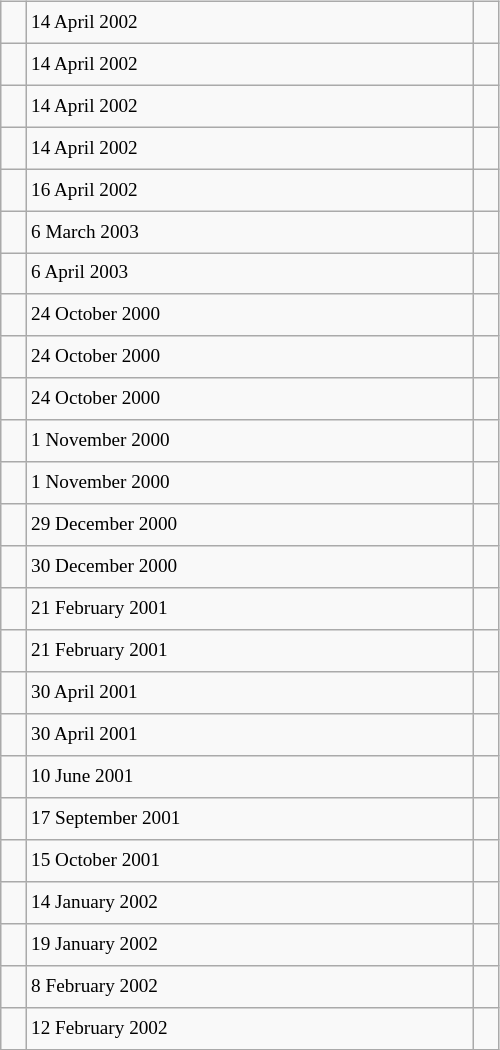<table class="wikitable" style="font-size: 80%; float: left; width: 26em; margin-right: 1em; height: 700px">
<tr>
<td></td>
<td>14 April 2002</td>
<td></td>
</tr>
<tr>
<td></td>
<td>14 April 2002</td>
<td></td>
</tr>
<tr>
<td></td>
<td>14 April 2002</td>
<td></td>
</tr>
<tr>
<td></td>
<td>14 April 2002</td>
<td></td>
</tr>
<tr>
<td></td>
<td>16 April 2002</td>
<td></td>
</tr>
<tr>
<td></td>
<td>6 March 2003</td>
<td></td>
</tr>
<tr>
<td></td>
<td>6 April 2003</td>
<td></td>
</tr>
<tr>
<td></td>
<td>24 October 2000</td>
<td></td>
</tr>
<tr>
<td></td>
<td>24 October 2000</td>
<td></td>
</tr>
<tr>
<td></td>
<td>24 October 2000</td>
<td></td>
</tr>
<tr>
<td></td>
<td>1 November 2000</td>
<td></td>
</tr>
<tr>
<td></td>
<td>1 November 2000</td>
<td></td>
</tr>
<tr>
<td></td>
<td>29 December 2000</td>
<td></td>
</tr>
<tr>
<td></td>
<td>30 December 2000</td>
<td></td>
</tr>
<tr>
<td></td>
<td>21 February 2001</td>
<td></td>
</tr>
<tr>
<td></td>
<td>21 February 2001</td>
<td></td>
</tr>
<tr>
<td></td>
<td>30 April 2001</td>
<td></td>
</tr>
<tr>
<td></td>
<td>30 April 2001</td>
<td></td>
</tr>
<tr>
<td></td>
<td>10 June 2001</td>
<td></td>
</tr>
<tr>
<td></td>
<td>17 September 2001</td>
<td></td>
</tr>
<tr>
<td></td>
<td>15 October 2001</td>
<td></td>
</tr>
<tr>
<td></td>
<td>14 January 2002</td>
<td></td>
</tr>
<tr>
<td></td>
<td>19 January 2002</td>
<td></td>
</tr>
<tr>
<td></td>
<td>8 February 2002</td>
<td></td>
</tr>
<tr>
<td></td>
<td>12 February 2002</td>
<td></td>
</tr>
</table>
